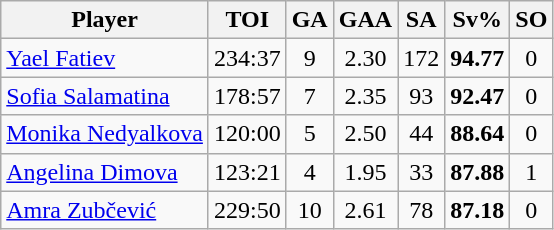<table class="wikitable sortable" style="text-align:center;">
<tr>
<th>Player</th>
<th>TOI</th>
<th>GA</th>
<th>GAA</th>
<th>SA</th>
<th>Sv%</th>
<th>SO</th>
</tr>
<tr>
<td style="text-align:left;"> <a href='#'>Yael Fatiev</a></td>
<td>234:37</td>
<td>9</td>
<td>2.30</td>
<td>172</td>
<td><strong>94.77</strong></td>
<td>0</td>
</tr>
<tr>
<td style="text-align:left;"> <a href='#'>Sofia Salamatina</a></td>
<td>178:57</td>
<td>7</td>
<td>2.35</td>
<td>93</td>
<td><strong>92.47</strong></td>
<td>0</td>
</tr>
<tr>
<td style="text-align:left;"> <a href='#'>Monika Nedyalkova</a></td>
<td>120:00</td>
<td>5</td>
<td>2.50</td>
<td>44</td>
<td><strong>88.64</strong></td>
<td>0</td>
</tr>
<tr>
<td style="text-align:left;"> <a href='#'>Angelina Dimova</a></td>
<td>123:21</td>
<td>4</td>
<td>1.95</td>
<td>33</td>
<td><strong>87.88</strong></td>
<td>1</td>
</tr>
<tr>
<td style="text-align:left;"> <a href='#'>Amra Zubčević</a></td>
<td>229:50</td>
<td>10</td>
<td>2.61</td>
<td>78</td>
<td><strong>87.18</strong></td>
<td>0</td>
</tr>
</table>
